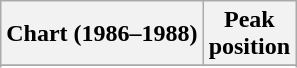<table class="wikitable sortable plainrowheaders" style="text-align:center">
<tr>
<th scope="col">Chart (1986–1988)</th>
<th scope="col">Peak<br>position</th>
</tr>
<tr>
</tr>
<tr>
</tr>
<tr>
</tr>
<tr>
</tr>
<tr>
</tr>
<tr>
</tr>
<tr>
</tr>
<tr>
</tr>
</table>
